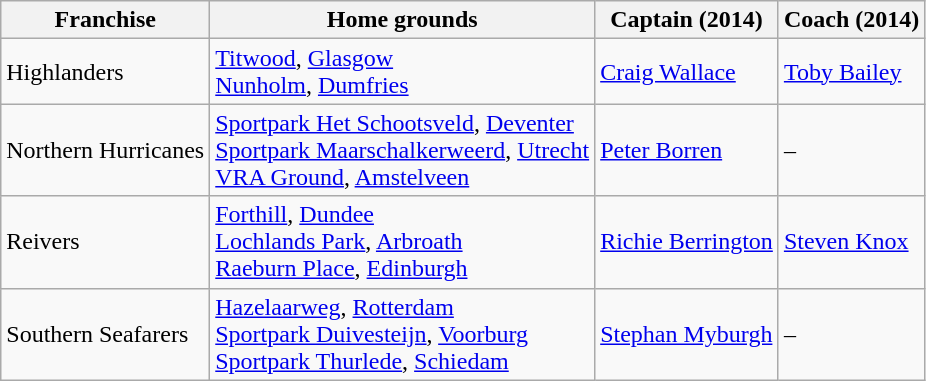<table class="wikitable">
<tr>
<th>Franchise</th>
<th>Home grounds</th>
<th>Captain (2014)</th>
<th>Coach (2014)</th>
</tr>
<tr>
<td>Highlanders</td>
<td><a href='#'>Titwood</a>, <a href='#'>Glasgow</a><br><a href='#'>Nunholm</a>, <a href='#'>Dumfries</a></td>
<td><a href='#'>Craig Wallace</a></td>
<td><a href='#'>Toby Bailey</a></td>
</tr>
<tr>
<td>Northern Hurricanes</td>
<td><a href='#'>Sportpark Het Schootsveld</a>, <a href='#'>Deventer</a><br><a href='#'>Sportpark Maarschalkerweerd</a>, <a href='#'>Utrecht</a><br><a href='#'>VRA Ground</a>, <a href='#'>Amstelveen</a></td>
<td><a href='#'>Peter Borren</a></td>
<td>–</td>
</tr>
<tr>
<td>Reivers</td>
<td><a href='#'>Forthill</a>, <a href='#'>Dundee</a><br><a href='#'>Lochlands Park</a>, <a href='#'>Arbroath</a><br><a href='#'>Raeburn Place</a>, <a href='#'>Edinburgh</a></td>
<td><a href='#'>Richie Berrington</a></td>
<td><a href='#'>Steven Knox</a></td>
</tr>
<tr>
<td>Southern Seafarers</td>
<td><a href='#'>Hazelaarweg</a>, <a href='#'>Rotterdam</a><br><a href='#'>Sportpark Duivesteijn</a>, <a href='#'>Voorburg</a><br><a href='#'>Sportpark Thurlede</a>, <a href='#'>Schiedam</a></td>
<td><a href='#'>Stephan Myburgh</a></td>
<td>–</td>
</tr>
</table>
